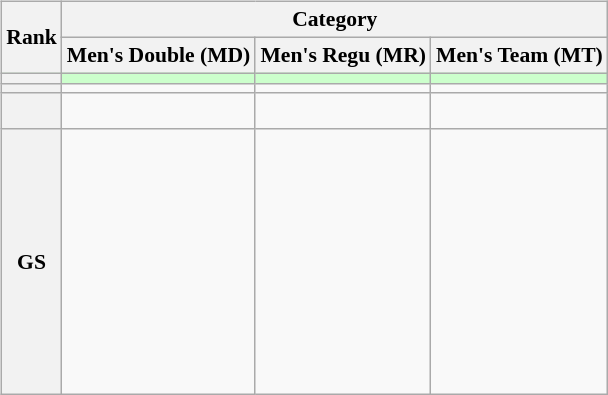<table>
<tr>
<td valign="top" width=50%><br><table class="wikitable" style="font-size: 90%">
<tr>
<th rowspan=2>Rank</th>
<th colspan=3>Category</th>
</tr>
<tr>
<th>Men's Double (MD)</th>
<th>Men's Regu (MR)</th>
<th>Men's Team (MT)</th>
</tr>
<tr bgcolor=#ccffcc>
<th></th>
<td></td>
<td></td>
<td></td>
</tr>
<tr>
<th></th>
<td></td>
<td></td>
<td></td>
</tr>
<tr>
<th></th>
<td><br></td>
<td><br></td>
<td><br></td>
</tr>
<tr>
<th>GS</th>
<td><br><br><br><br><br><br><br><br><br></td>
<td><br><br><br><br><br><br><br><br><br><br></td>
<td><br><br><br><br></td>
</tr>
</table>
</td>
<td valign="top" width=50%><br></td>
</tr>
</table>
